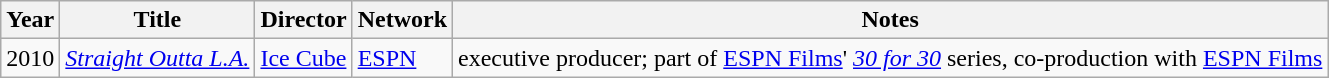<table class="wikitable sortable">
<tr>
<th>Year</th>
<th>Title</th>
<th>Director</th>
<th>Network</th>
<th>Notes</th>
</tr>
<tr>
<td>2010</td>
<td><em><a href='#'>Straight Outta L.A.</a></em></td>
<td><a href='#'>Ice Cube</a></td>
<td><a href='#'>ESPN</a></td>
<td>executive producer; part of <a href='#'>ESPN Films</a>' <em><a href='#'>30 for 30</a></em> series, co-production with <a href='#'>ESPN Films</a></td>
</tr>
</table>
